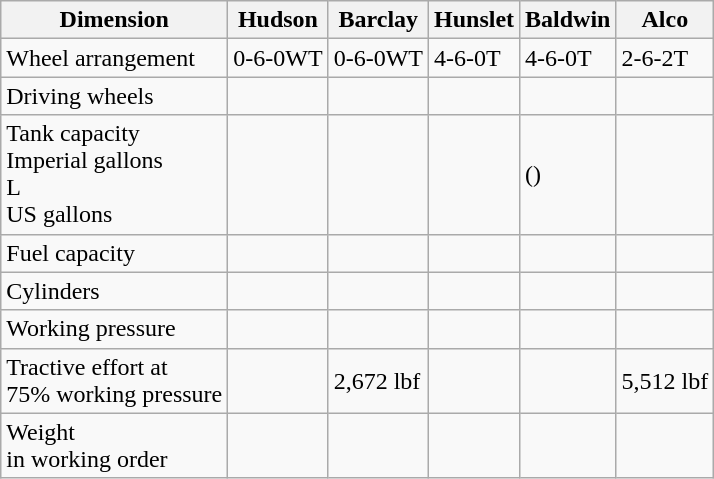<table class="wikitable">
<tr>
<th>Dimension</th>
<th>Hudson</th>
<th>Barclay</th>
<th>Hunslet</th>
<th>Baldwin</th>
<th>Alco</th>
</tr>
<tr>
<td>Wheel arrangement</td>
<td>0-6-0WT</td>
<td>0-6-0WT</td>
<td>4-6-0T</td>
<td>4-6-0T</td>
<td>2-6-2T</td>
</tr>
<tr>
<td>Driving wheels</td>
<td></td>
<td></td>
<td></td>
<td></td>
<td></td>
</tr>
<tr>
<td>Tank capacity<br>Imperial gallons<br>L<br>US gallons</td>
<td></td>
<td></td>
<td></td>
<td>()</td>
<td></td>
</tr>
<tr>
<td>Fuel capacity</td>
<td></td>
<td></td>
<td></td>
<td></td>
<td></td>
</tr>
<tr>
<td>Cylinders</td>
<td></td>
<td></td>
<td></td>
<td></td>
<td></td>
</tr>
<tr>
<td>Working pressure</td>
<td></td>
<td></td>
<td></td>
<td></td>
<td></td>
</tr>
<tr>
<td>Tractive effort  at<br>75% working pressure</td>
<td></td>
<td>2,672 lbf</td>
<td></td>
<td></td>
<td>5,512 lbf</td>
</tr>
<tr>
<td>Weight<br>in working order</td>
<td></td>
<td></td>
<td></td>
<td></td>
<td></td>
</tr>
</table>
